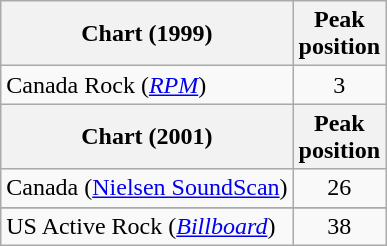<table class="wikitable sortable">
<tr>
<th align="left">Chart (1999)</th>
<th style="text-align:center;">Peak <br>position</th>
</tr>
<tr>
<td align="left">Canada Rock (<a href='#'><em>RPM</em></a>)</td>
<td style="text-align:center;">3</td>
</tr>
<tr>
<th align="left">Chart (2001)</th>
<th style="text-align:center;">Peak <br>position</th>
</tr>
<tr>
<td align="left">Canada (<a href='#'>Nielsen SoundScan</a>)</td>
<td style="text-align:center;">26</td>
</tr>
<tr>
</tr>
<tr>
<td align="left">US Active Rock (<a href='#'><em>Billboard</em></a>)</td>
<td style="text-align:center;">38</td>
</tr>
</table>
